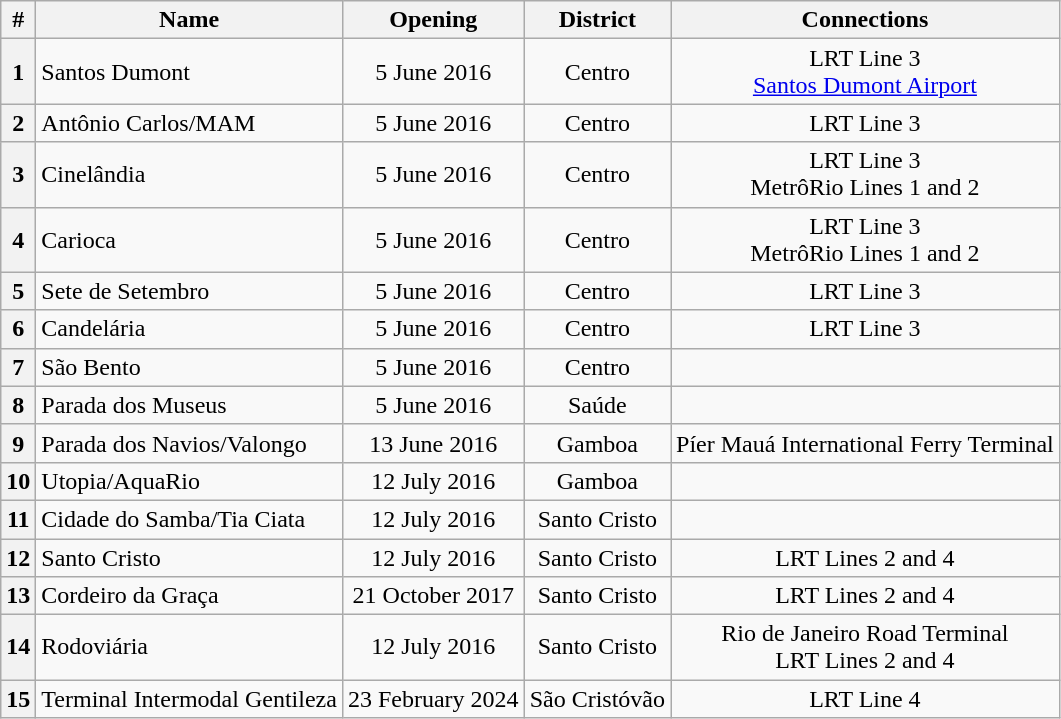<table class="wikitable" style="text-align: center;">
<tr>
<th>#</th>
<th>Name</th>
<th>Opening</th>
<th>District</th>
<th>Connections</th>
</tr>
<tr>
<th>1</th>
<td style="text-align:left;">Santos Dumont</td>
<td>5 June 2016</td>
<td>Centro</td>
<td> LRT Line 3<br> <a href='#'>Santos Dumont Airport</a></td>
</tr>
<tr>
<th>2</th>
<td style="text-align:left;">Antônio Carlos/MAM</td>
<td>5 June 2016</td>
<td>Centro</td>
<td> LRT Line 3</td>
</tr>
<tr>
<th>3</th>
<td style="text-align:left;">Cinelândia</td>
<td>5 June 2016</td>
<td>Centro</td>
<td> LRT Line 3<br> MetrôRio Lines 1 and 2</td>
</tr>
<tr>
<th>4</th>
<td style="text-align:left;">Carioca</td>
<td>5 June 2016</td>
<td>Centro</td>
<td> LRT Line 3<br> MetrôRio Lines 1 and 2</td>
</tr>
<tr>
<th>5</th>
<td style="text-align:left;">Sete de Setembro</td>
<td>5 June 2016</td>
<td>Centro</td>
<td> LRT Line 3</td>
</tr>
<tr>
<th>6</th>
<td style="text-align:left;">Candelária</td>
<td>5 June 2016</td>
<td>Centro</td>
<td> LRT Line 3</td>
</tr>
<tr>
<th>7</th>
<td style="text-align:left;">São Bento</td>
<td>5 June 2016</td>
<td>Centro</td>
<td></td>
</tr>
<tr>
<th>8</th>
<td style="text-align:left;">Parada dos Museus</td>
<td>5 June 2016</td>
<td>Saúde</td>
<td></td>
</tr>
<tr>
<th>9</th>
<td style="text-align:left;">Parada dos Navios/Valongo</td>
<td>13 June 2016</td>
<td>Gamboa</td>
<td> Píer Mauá International Ferry Terminal</td>
</tr>
<tr>
<th>10</th>
<td style="text-align:left;">Utopia/AquaRio</td>
<td>12 July 2016</td>
<td>Gamboa</td>
<td></td>
</tr>
<tr>
<th>11</th>
<td style="text-align:left;">Cidade do Samba/Tia Ciata</td>
<td>12 July 2016</td>
<td>Santo Cristo</td>
<td></td>
</tr>
<tr>
<th>12</th>
<td style="text-align:left;">Santo Cristo</td>
<td>12 July 2016</td>
<td>Santo Cristo</td>
<td> LRT Lines 2 and 4</td>
</tr>
<tr>
<th>13</th>
<td style="text-align:left;">Cordeiro da Graça</td>
<td>21 October 2017</td>
<td>Santo Cristo</td>
<td> LRT Lines 2 and 4</td>
</tr>
<tr>
<th>14</th>
<td style="text-align:left;">Rodoviária</td>
<td>12 July 2016</td>
<td>Santo Cristo</td>
<td> Rio de Janeiro Road Terminal<br> LRT Lines 2 and 4</td>
</tr>
<tr>
<th>15</th>
<td style="text-align:left;">Terminal Intermodal Gentileza</td>
<td>23 February 2024</td>
<td>São Cristóvão</td>
<td> LRT Line 4</td>
</tr>
</table>
